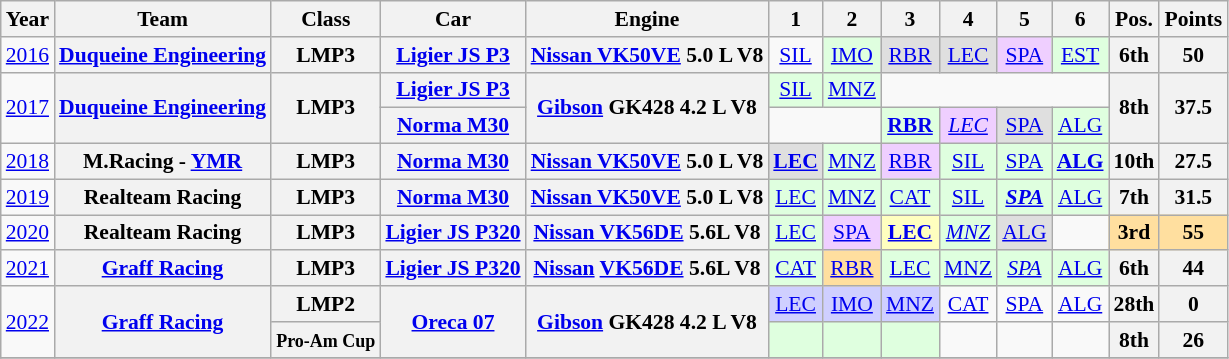<table class="wikitable" style="text-align:center; font-size:90%">
<tr>
<th>Year</th>
<th>Team</th>
<th>Class</th>
<th>Car</th>
<th>Engine</th>
<th>1</th>
<th>2</th>
<th>3</th>
<th>4</th>
<th>5</th>
<th>6</th>
<th>Pos.</th>
<th>Points</th>
</tr>
<tr>
<td><a href='#'>2016</a></td>
<th nowrap><a href='#'>Duqueine Engineering</a></th>
<th>LMP3</th>
<th nowrap><a href='#'>Ligier JS P3</a></th>
<th nowrap><a href='#'>Nissan VK50VE</a> 5.0 L V8</th>
<td><a href='#'>SIL</a></td>
<td style="background:#dfffdf;"><a href='#'>IMO</a><br></td>
<td style="background:#dfdfdf;"><a href='#'>RBR</a><br></td>
<td style="background:#dfdfdf;"><a href='#'>LEC</a><br></td>
<td style="background:#efcfff;"><a href='#'>SPA</a><br></td>
<td style="background:#dfffdf;"><a href='#'>EST</a><br></td>
<th>6th</th>
<th>50</th>
</tr>
<tr>
<td rowspan="2"><a href='#'>2017</a></td>
<th rowspan="2" nowrap><a href='#'>Duqueine Engineering</a></th>
<th rowspan="2">LMP3</th>
<th><a href='#'>Ligier JS P3</a></th>
<th rowspan="2"><a href='#'>Gibson</a> GK428 4.2 L V8</th>
<td style="background:#DFFFDF;"><a href='#'>SIL</a><br></td>
<td style="background:#DFFFDF;"><a href='#'>MNZ</a><br></td>
<td colspan="4"></td>
<th rowspan="2">8th</th>
<th rowspan="2">37.5</th>
</tr>
<tr>
<th><a href='#'>Norma M30</a></th>
<td colspan="2"></td>
<td style="background:#DFFFDF;"><strong><a href='#'>RBR</a></strong><br></td>
<td style="background:#efcfff;"><em><a href='#'>LEC</a></em><br></td>
<td style="background:#dfdfdf;"><a href='#'>SPA</a><br></td>
<td style="background:#DFFFDF;"><a href='#'>ALG</a><br></td>
</tr>
<tr>
<td><a href='#'>2018</a></td>
<th nowrap>M.Racing - <a href='#'>YMR</a></th>
<th>LMP3</th>
<th nowrap><a href='#'>Norma M30</a></th>
<th nowrap><a href='#'>Nissan VK50VE</a> 5.0 L V8</th>
<td style="background:#DFDFDF;"><strong><a href='#'>LEC</a></strong><br></td>
<td style="background:#DFFFDF;"><a href='#'>MNZ</a><br></td>
<td style="background:#EFCFFF;"><a href='#'>RBR</a><br></td>
<td style="background:#DFFFDF;"><a href='#'>SIL</a><br></td>
<td style="background:#DFFFDF;"><a href='#'>SPA</a><br></td>
<td style="background:#DFFFDF;"><strong><a href='#'>ALG</a></strong><br></td>
<th>10th</th>
<th>27.5</th>
</tr>
<tr>
<td><a href='#'>2019</a></td>
<th nowrap>Realteam Racing</th>
<th>LMP3</th>
<th nowrap><a href='#'>Norma M30</a></th>
<th nowrap><a href='#'>Nissan VK50VE</a> 5.0 L V8</th>
<td style="background:#DFFFDF;"><a href='#'>LEC</a><br></td>
<td style="background:#DFFFDF;"><a href='#'>MNZ</a><br></td>
<td style="background:#DFFFDF;"><a href='#'>CAT</a><br></td>
<td style="background:#DFFFDF;"><a href='#'>SIL</a><br></td>
<td style="background:#DFFFDF;"><strong><em><a href='#'>SPA</a></em></strong><br></td>
<td style="background:#DFFFDF;"><a href='#'>ALG</a><br></td>
<th>7th</th>
<th>31.5</th>
</tr>
<tr>
<td><a href='#'>2020</a></td>
<th nowrap>Realteam Racing</th>
<th>LMP3</th>
<th nowrap><a href='#'>Ligier JS P320</a></th>
<th nowrap><a href='#'>Nissan VK56DE</a> 5.6L V8</th>
<td style="background:#DFFFDF;"><a href='#'>LEC</a><br></td>
<td style="background:#efcfff;"><a href='#'>SPA</a><br></td>
<td style="background:#FFFFBF;"><strong><a href='#'>LEC</a></strong><br></td>
<td style="background:#DFFFDF;"><em><a href='#'>MNZ</a></em><br></td>
<td style="background:#DFDFDF;"><a href='#'>ALG</a><br></td>
<td></td>
<th style="background:#ffdf9f">3rd</th>
<th style="background:#ffdf9f">55</th>
</tr>
<tr>
<td><a href='#'>2021</a></td>
<th nowrap><a href='#'>Graff Racing</a></th>
<th>LMP3</th>
<th nowrap><a href='#'>Ligier JS P320</a></th>
<th nowrap><a href='#'>Nissan</a> <a href='#'>VK56DE</a> 5.6L V8</th>
<td style="background:#DFFFDF;"><a href='#'>CAT</a><br></td>
<td style="background:#FFDF9F;"><a href='#'>RBR</a><br></td>
<td style="background:#DFFFDF;"><a href='#'>LEC</a><br></td>
<td style="background:#DFFFDF;"><a href='#'>MNZ</a><br></td>
<td style="background:#DFFFDF;"><em><a href='#'>SPA</a></em><br></td>
<td style="background:#DFFFDF;"><a href='#'>ALG</a><br></td>
<th>6th</th>
<th>44</th>
</tr>
<tr>
<td rowspan="2"><a href='#'>2022</a></td>
<th rowspan="2" nowrap><a href='#'>Graff Racing</a></th>
<th>LMP2</th>
<th rowspan="2" nowrap><a href='#'>Oreca 07</a></th>
<th rowspan="2" nowrap><a href='#'>Gibson</a> GK428 4.2 L V8</th>
<td style="background:#CFCFFF;"><a href='#'>LEC</a><br></td>
<td style="background:#CFCFFF;"><a href='#'>IMO</a><br></td>
<td style="background:#CFCFFF;"><a href='#'>MNZ</a><br></td>
<td><a href='#'>CAT</a></td>
<td><a href='#'>SPA</a></td>
<td><a href='#'>ALG</a></td>
<th>28th</th>
<th>0</th>
</tr>
<tr>
<th><small>Pro-Am Cup</small></th>
<td style="background:#DFFFDF;"></td>
<td style="background:#DFFFDF;"></td>
<td style="background:#DFFFDF;"></td>
<td></td>
<td></td>
<td></td>
<th>8th</th>
<th>26</th>
</tr>
<tr>
</tr>
</table>
